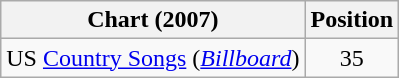<table class="wikitable sortable">
<tr>
<th scope="col">Chart (2007)</th>
<th scope="col">Position</th>
</tr>
<tr>
<td>US <a href='#'>Country Songs</a> (<em><a href='#'>Billboard</a></em>)</td>
<td align="center">35</td>
</tr>
</table>
